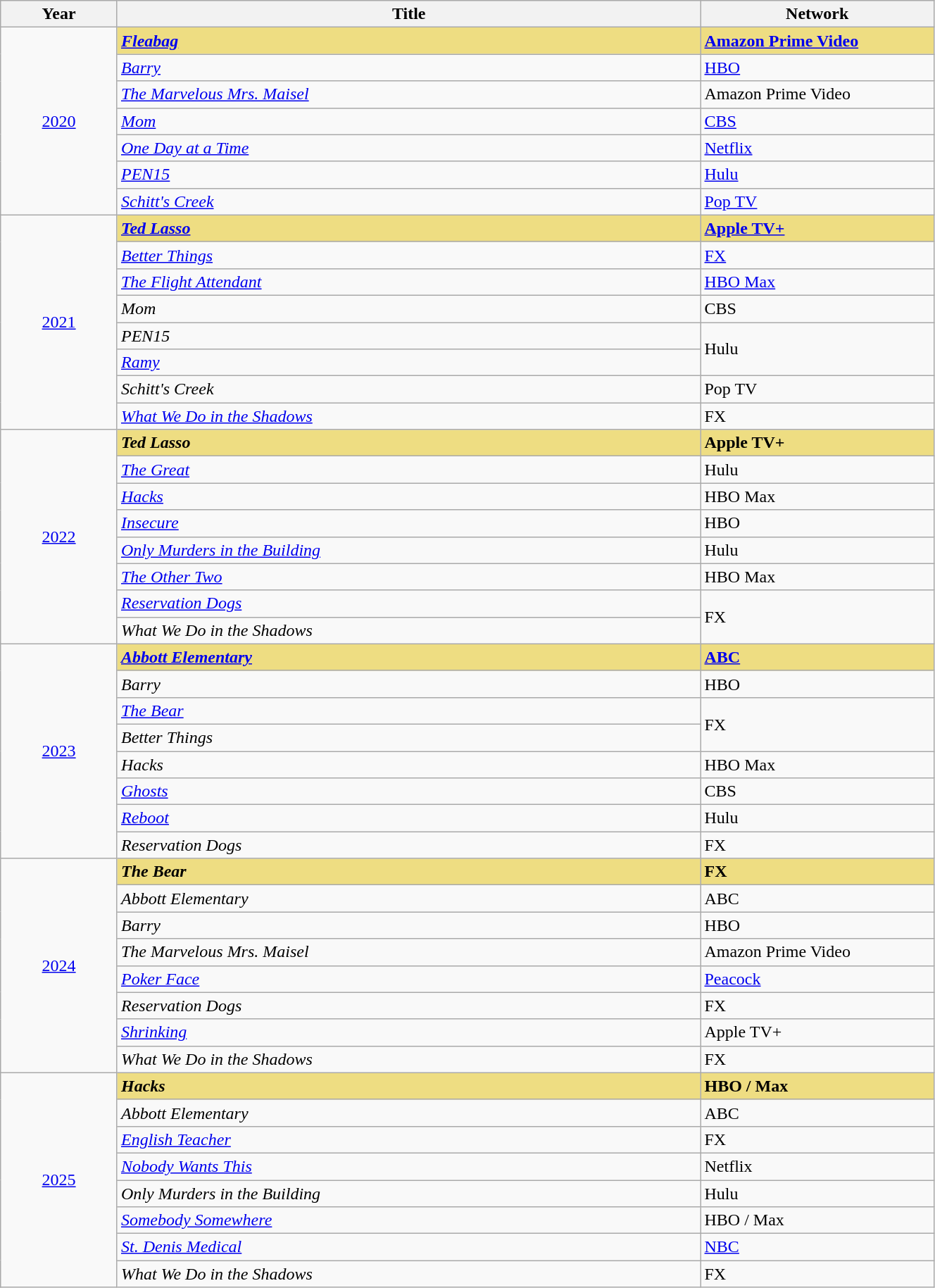<table class="wikitable" width="70%">
<tr>
<th width=5%>Year</th>
<th width=25%>Title</th>
<th width=10%>Network</th>
</tr>
<tr>
<td rowspan="7" style="text-align:center;"><a href='#'>2020</a><br></td>
<td style="background:#EEDD82;"><strong><em><a href='#'>Fleabag</a></em></strong></td>
<td style="background:#EEDD82;"><strong><a href='#'>Amazon Prime Video</a></strong></td>
</tr>
<tr>
<td><em><a href='#'>Barry</a></em></td>
<td><a href='#'>HBO</a></td>
</tr>
<tr>
<td><em><a href='#'>The Marvelous Mrs. Maisel</a></em></td>
<td>Amazon Prime Video</td>
</tr>
<tr>
<td><em><a href='#'>Mom</a></em></td>
<td><a href='#'>CBS</a></td>
</tr>
<tr>
<td><em><a href='#'>One Day at a Time</a></em></td>
<td><a href='#'>Netflix</a></td>
</tr>
<tr>
<td><em><a href='#'>PEN15</a></em></td>
<td><a href='#'>Hulu</a></td>
</tr>
<tr>
<td><em><a href='#'>Schitt's Creek</a></em></td>
<td><a href='#'>Pop TV</a></td>
</tr>
<tr>
<td rowspan="8" style="text-align:center;"><a href='#'>2021</a><br></td>
<td style="background:#EEDD82;"><strong><em><a href='#'>Ted Lasso</a></em></strong></td>
<td style="background:#EEDD82;"><strong><a href='#'>Apple TV+</a></strong></td>
</tr>
<tr>
<td><em><a href='#'>Better Things</a></em></td>
<td><a href='#'>FX</a></td>
</tr>
<tr>
<td><em><a href='#'>The Flight Attendant</a></em></td>
<td><a href='#'>HBO Max</a></td>
</tr>
<tr>
<td><em>Mom</em></td>
<td>CBS</td>
</tr>
<tr>
<td><em>PEN15</em></td>
<td rowspan="2">Hulu</td>
</tr>
<tr>
<td><em><a href='#'>Ramy</a></em></td>
</tr>
<tr>
<td><em>Schitt's Creek</em></td>
<td>Pop TV</td>
</tr>
<tr>
<td><em><a href='#'>What We Do in the Shadows</a></em></td>
<td>FX</td>
</tr>
<tr>
<td rowspan="8" style="text-align:center;"><a href='#'>2022</a><br></td>
<td style="background:#EEDD82;"><strong><em>Ted Lasso</em></strong></td>
<td style="background:#EEDD82;"><strong>Apple TV+</strong></td>
</tr>
<tr>
<td><em><a href='#'>The Great</a></em></td>
<td>Hulu</td>
</tr>
<tr>
<td><em><a href='#'>Hacks</a></em></td>
<td>HBO Max</td>
</tr>
<tr>
<td><em><a href='#'>Insecure</a></em></td>
<td>HBO</td>
</tr>
<tr>
<td><em><a href='#'>Only Murders in the Building</a></em></td>
<td>Hulu</td>
</tr>
<tr>
<td><em><a href='#'>The Other Two</a></em></td>
<td>HBO Max</td>
</tr>
<tr>
<td><em><a href='#'>Reservation Dogs</a></em></td>
<td rowspan="2">FX</td>
</tr>
<tr>
<td><em>What We Do in the Shadows</em></td>
</tr>
<tr>
<td rowspan="8" style="text-align:center;"><a href='#'>2023</a><br></td>
<td style="background:#EEDD82;"><strong><em><a href='#'>Abbott Elementary</a></em></strong></td>
<td style="background:#EEDD82;"><strong><a href='#'>ABC</a></strong></td>
</tr>
<tr>
<td><em>Barry</em></td>
<td>HBO</td>
</tr>
<tr>
<td><em><a href='#'>The Bear</a></em></td>
<td rowspan="2">FX</td>
</tr>
<tr>
<td><em>Better Things</em></td>
</tr>
<tr>
<td><em>Hacks</em></td>
<td>HBO Max</td>
</tr>
<tr>
<td><em><a href='#'>Ghosts</a></em></td>
<td>CBS</td>
</tr>
<tr>
<td><em><a href='#'>Reboot</a></em></td>
<td>Hulu</td>
</tr>
<tr>
<td><em>Reservation Dogs</em></td>
<td>FX</td>
</tr>
<tr>
<td rowspan="8" style="text-align:center;"><a href='#'>2024</a><br></td>
<td style="background:#EEDD82;"><strong><em>The Bear</em></strong></td>
<td style="background:#EEDD82;"><strong>FX</strong></td>
</tr>
<tr>
<td><em>Abbott Elementary</em></td>
<td>ABC</td>
</tr>
<tr>
<td><em>Barry</em></td>
<td>HBO</td>
</tr>
<tr>
<td><em>The Marvelous Mrs. Maisel</em></td>
<td>Amazon Prime Video</td>
</tr>
<tr>
<td><em><a href='#'>Poker Face</a></em></td>
<td><a href='#'>Peacock</a></td>
</tr>
<tr>
<td><em>Reservation Dogs</em></td>
<td>FX</td>
</tr>
<tr>
<td><em><a href='#'>Shrinking</a></em></td>
<td>Apple TV+</td>
</tr>
<tr>
<td><em>What We Do in the Shadows</em></td>
<td>FX</td>
</tr>
<tr>
<td rowspan="8" style="text-align:center;"><a href='#'>2025</a><br></td>
<td style="background:#EEDD82;"><strong><em>Hacks</em></strong></td>
<td style="background:#EEDD82;"><strong>HBO / Max</strong></td>
</tr>
<tr>
<td><em>Abbott Elementary</em></td>
<td>ABC</td>
</tr>
<tr>
<td><em><a href='#'>English Teacher</a></em></td>
<td>FX</td>
</tr>
<tr>
<td><em><a href='#'>Nobody Wants This</a></em></td>
<td>Netflix</td>
</tr>
<tr>
<td><em>Only Murders in the Building</em></td>
<td>Hulu</td>
</tr>
<tr>
<td><em><a href='#'>Somebody Somewhere</a></em></td>
<td>HBO / Max</td>
</tr>
<tr>
<td><em><a href='#'>St. Denis Medical</a></em></td>
<td><a href='#'>NBC</a></td>
</tr>
<tr>
<td><em>What We Do in the Shadows</em></td>
<td>FX</td>
</tr>
</table>
